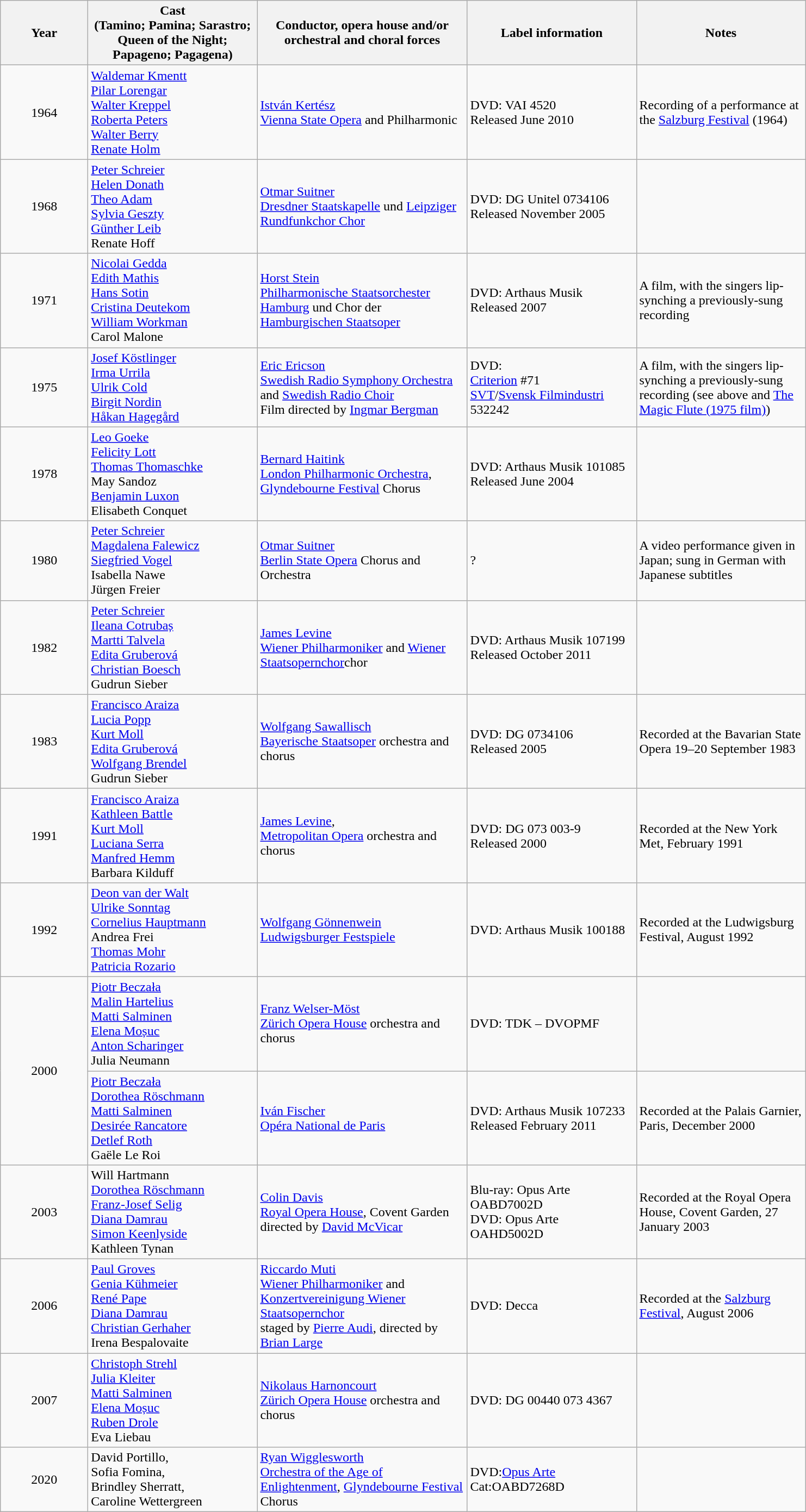<table class="wikitable">
<tr>
<th width= "100">Year</th>
<th width= "200">Cast<br>(Tamino; Pamina; Sarastro; Queen of the Night; Papageno; Pagagena)</th>
<th width= "250">Conductor, opera house and/or orchestral and choral forces</th>
<th width= "200">Label information</th>
<th width= "200">Notes</th>
</tr>
<tr>
<td align= "center">1964</td>
<td><a href='#'>Waldemar Kmentt</a><br><a href='#'>Pilar Lorengar</a><br><a href='#'>Walter Kreppel</a><br><a href='#'>Roberta Peters</a><br><a href='#'>Walter Berry</a><br><a href='#'>Renate Holm</a></td>
<td><a href='#'>István Kertész</a><br><a href='#'>Vienna State Opera</a> and Philharmonic</td>
<td>DVD: VAI 4520<br>Released June 2010</td>
<td>Recording of a performance at the <a href='#'>Salzburg Festival</a> (1964)</td>
</tr>
<tr>
<td align= "center">1968</td>
<td><a href='#'>Peter Schreier</a><br><a href='#'>Helen Donath</a><br><a href='#'>Theo Adam</a><br><a href='#'>Sylvia Geszty</a><br><a href='#'>Günther Leib</a><br>Renate Hoff</td>
<td><a href='#'>Otmar Suitner</a><br><a href='#'>Dresdner Staatskapelle</a> und <a href='#'>Leipziger Rundfunkchor Chor</a></td>
<td>DVD: DG Unitel 0734106<br>Released November 2005</td>
<td></td>
</tr>
<tr>
<td align= "center">1971</td>
<td><a href='#'>Nicolai Gedda</a><br><a href='#'>Edith Mathis</a><br><a href='#'>Hans Sotin</a><br><a href='#'>Cristina Deutekom</a><br><a href='#'>William Workman</a><br>Carol Malone</td>
<td><a href='#'>Horst Stein</a><br><a href='#'>Philharmonische Staatsorchester Hamburg</a> und Chor der <a href='#'>Hamburgischen Staatsoper</a></td>
<td>DVD: Arthaus Musik<br>Released 2007</td>
<td>A film, with the singers lip-synching a previously-sung recording</td>
</tr>
<tr>
<td align="center">1975</td>
<td><a href='#'>Josef Köstlinger</a><br><a href='#'>Irma Urrila</a><br><a href='#'>Ulrik Cold</a><br><a href='#'>Birgit Nordin</a><br><a href='#'>Håkan Hagegård</a><br></td>
<td><a href='#'>Eric Ericson</a><br><a href='#'>Swedish Radio Symphony Orchestra</a> and <a href='#'>Swedish Radio Choir</a><br>Film directed by <a href='#'>Ingmar Bergman</a></td>
<td>DVD:<br><a href='#'>Criterion</a> #71<br><a href='#'>SVT</a>/<a href='#'>Svensk Filmindustri</a> 532242</td>
<td>A film, with the singers lip-synching a previously-sung recording (see above and <a href='#'>The Magic Flute (1975 film)</a>)</td>
</tr>
<tr>
<td align= "center">1978</td>
<td><a href='#'>Leo Goeke</a><br><a href='#'>Felicity Lott</a><br><a href='#'>Thomas Thomaschke</a><br>May Sandoz<br><a href='#'>Benjamin Luxon</a><br>Elisabeth Conquet</td>
<td><a href='#'>Bernard Haitink</a><br><a href='#'>London Philharmonic Orchestra</a>, <a href='#'>Glyndebourne Festival</a> Chorus</td>
<td>DVD: Arthaus Musik 101085<br>Released June 2004</td>
<td></td>
</tr>
<tr>
<td align= "center">1980</td>
<td><a href='#'>Peter Schreier</a><br><a href='#'>Magdalena Falewicz</a><br><a href='#'>Siegfried Vogel</a><br>Isabella Nawe<br>Jürgen Freier</td>
<td><a href='#'>Otmar Suitner</a><br><a href='#'>Berlin State Opera</a> Chorus and Orchestra</td>
<td>?</td>
<td>A video performance given in Japan; sung in German with Japanese subtitles</td>
</tr>
<tr>
<td align= "center">1982</td>
<td><a href='#'>Peter Schreier</a><br><a href='#'>Ileana Cotrubaș</a><br><a href='#'>Martti Talvela</a><br><a href='#'>Edita Gruberová</a><br><a href='#'>Christian Boesch</a><br>Gudrun Sieber</td>
<td><a href='#'>James Levine</a><br><a href='#'>Wiener Philharmoniker</a> and <a href='#'>Wiener Staatsopernchor</a>chor</td>
<td>DVD: Arthaus Musik 107199<br>Released October 2011</td>
<td></td>
</tr>
<tr>
<td align= "center">1983</td>
<td><a href='#'>Francisco Araiza</a><br><a href='#'>Lucia Popp</a><br><a href='#'>Kurt Moll</a><br><a href='#'>Edita Gruberová</a><br><a href='#'>Wolfgang Brendel</a><br>Gudrun Sieber</td>
<td><a href='#'>Wolfgang Sawallisch</a><br><a href='#'>Bayerische Staatsoper</a> orchestra and chorus</td>
<td>DVD: DG 0734106<br>Released 2005</td>
<td>Recorded at the Bavarian State Opera 19–20 September 1983</td>
</tr>
<tr>
<td align= "center">1991</td>
<td><a href='#'>Francisco Araiza</a><br><a href='#'>Kathleen Battle</a><br><a href='#'>Kurt Moll</a><br><a href='#'>Luciana Serra</a><br><a href='#'>Manfred Hemm</a><br>Barbara Kilduff</td>
<td><a href='#'>James Levine</a>,<br><a href='#'>Metropolitan Opera</a> orchestra and chorus</td>
<td>DVD: DG 073 003-9<br>Released 2000</td>
<td>Recorded at the New York Met, February 1991</td>
</tr>
<tr>
<td align= "center">1992</td>
<td><a href='#'>Deon van der Walt</a><br><a href='#'>Ulrike Sonntag</a><br><a href='#'>Cornelius Hauptmann</a><br>Andrea Frei<br><a href='#'>Thomas Mohr</a><br><a href='#'>Patricia Rozario</a></td>
<td><a href='#'>Wolfgang Gönnenwein</a><br><a href='#'>Ludwigsburger Festspiele</a></td>
<td>DVD: Arthaus Musik 100188</td>
<td>Recorded at the Ludwigsburg Festival, August 1992</td>
</tr>
<tr>
<td rowspan="2" align= "center">2000</td>
<td><a href='#'>Piotr Beczała</a><br><a href='#'>Malin Hartelius</a><br><a href='#'>Matti Salminen</a><br><a href='#'>Elena Moșuc</a><br><a href='#'>Anton Scharinger</a><br>Julia Neumann</td>
<td><a href='#'>Franz Welser-Möst</a><br><a href='#'>Zürich Opera House</a> orchestra and chorus</td>
<td>DVD: TDK – DVOPMF</td>
<td></td>
</tr>
<tr>
<td><a href='#'>Piotr Beczała</a><br><a href='#'>Dorothea Röschmann</a><br><a href='#'>Matti Salminen</a><br><a href='#'>Desirée Rancatore</a><br><a href='#'>Detlef Roth</a><br>Gaële Le Roi</td>
<td><a href='#'>Iván Fischer</a><br><a href='#'>Opéra National de Paris</a></td>
<td>DVD: Arthaus Musik 107233 Released February 2011</td>
<td>Recorded at the Palais Garnier, Paris, December 2000</td>
</tr>
<tr>
<td align= "center">2003</td>
<td>Will Hartmann<br><a href='#'>Dorothea Röschmann</a><br><a href='#'>Franz-Josef Selig</a><br><a href='#'>Diana Damrau</a><br><a href='#'>Simon Keenlyside</a><br>Kathleen Tynan</td>
<td><a href='#'>Colin Davis</a><br><a href='#'>Royal Opera House</a>, Covent Garden<br>directed by <a href='#'>David McVicar</a></td>
<td>Blu-ray: Opus Arte OABD7002D<br>DVD: Opus Arte OAHD5002D</td>
<td>Recorded at the Royal Opera House, Covent Garden, 27 January 2003</td>
</tr>
<tr>
<td align= "center">2006</td>
<td><a href='#'>Paul Groves</a><br><a href='#'>Genia Kühmeier</a><br><a href='#'>René Pape</a><br><a href='#'>Diana Damrau</a><br><a href='#'>Christian Gerhaher</a><br>Irena Bespalovaite</td>
<td><a href='#'>Riccardo Muti</a><br><a href='#'>Wiener Philharmoniker</a> and <a href='#'>Konzertvereinigung Wiener Staatsopernchor</a><br>staged by <a href='#'>Pierre Audi</a>, directed by <a href='#'>Brian Large</a></td>
<td>DVD: Decca</td>
<td>Recorded at the <a href='#'>Salzburg Festival</a>, August 2006</td>
</tr>
<tr>
<td align= "center">2007</td>
<td><a href='#'>Christoph Strehl</a><br><a href='#'>Julia Kleiter</a><br><a href='#'>Matti Salminen</a><br><a href='#'>Elena Moșuc</a><br><a href='#'>Ruben Drole</a><br>Eva Liebau</td>
<td><a href='#'>Nikolaus Harnoncourt</a><br><a href='#'>Zürich Opera House</a> orchestra and chorus</td>
<td>DVD: DG 00440 073 4367</td>
<td></td>
</tr>
<tr>
<td align= "center">2020</td>
<td>David Portillo,<br>Sofia Fomina,<br>Brindley Sherratt,<br>Caroline Wettergreen</td>
<td><a href='#'>Ryan Wigglesworth</a><br><a href='#'>Orchestra of the Age of Enlightenment</a>, <a href='#'>Glyndebourne Festival</a> Chorus</td>
<td>DVD:<a href='#'>Opus Arte</a> Cat:OABD7268D</td>
<td></td>
</tr>
</table>
